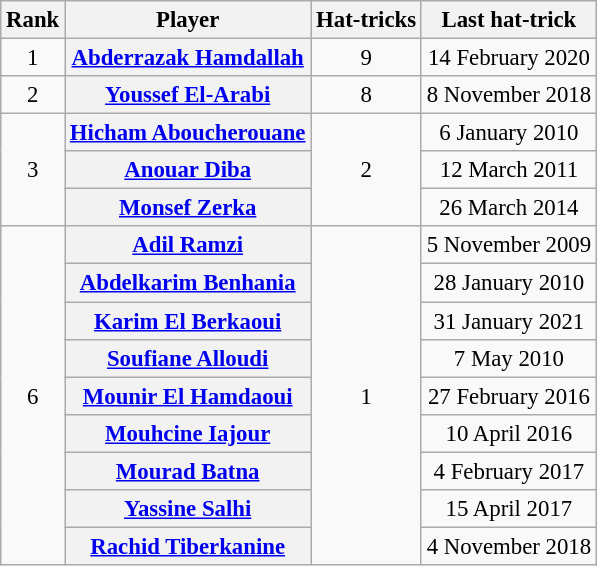<table class="wikitable plainrowheaders sortable" style="text-align:center;font-size:95%">
<tr>
<th scope="col">Rank</th>
<th scope="col">Player</th>
<th scope="col">Hat-tricks</th>
<th scope="col">Last hat-trick</th>
</tr>
<tr>
<td>1</td>
<th scope="row"><a href='#'>Abderrazak Hamdallah</a></th>
<td>9</td>
<td align="center">14 February 2020</td>
</tr>
<tr>
<td>2</td>
<th scope="row"><a href='#'>Youssef El-Arabi</a></th>
<td>8</td>
<td align="center">8 November 2018</td>
</tr>
<tr>
<td rowspan="3" style="border-top:1px solid silver">3</td>
<th scope="row"><a href='#'>Hicham Aboucherouane</a></th>
<td rowspan="3" style="text-align:center;border-top:1px solid silver">2</td>
<td align="center">6 January 2010</td>
</tr>
<tr>
<th scope="row"><a href='#'>Anouar Diba</a></th>
<td align="center">12 March 2011</td>
</tr>
<tr>
<th scope="row"><a href='#'>Monsef Zerka</a></th>
<td align="center">26 March 2014</td>
</tr>
<tr>
<td rowspan="9" style="border-top:1px solid silver">6</td>
<th scope="row"><a href='#'>Adil Ramzi</a></th>
<td rowspan="9" style="text-align:center;border-top:1px solid silver">1</td>
<td align="center">5 November 2009</td>
</tr>
<tr>
<th scope="row"><a href='#'>Abdelkarim Benhania</a></th>
<td align="center">28 January 2010</td>
</tr>
<tr>
<th scope="row"><a href='#'>Karim El Berkaoui</a></th>
<td align="center">31 January 2021</td>
</tr>
<tr>
<th scope="row"><a href='#'>Soufiane Alloudi</a></th>
<td align="center">7 May 2010</td>
</tr>
<tr>
<th scope="row"><a href='#'>Mounir El Hamdaoui</a></th>
<td align="center">27 February 2016</td>
</tr>
<tr>
<th scope="row"><a href='#'>Mouhcine Iajour</a></th>
<td align="center">10 April 2016</td>
</tr>
<tr>
<th scope="row"><a href='#'>Mourad Batna</a></th>
<td align="center">4 February 2017</td>
</tr>
<tr>
<th scope="row"><a href='#'>Yassine Salhi</a></th>
<td align="center">15 April 2017</td>
</tr>
<tr>
<th scope="row"><a href='#'>Rachid Tiberkanine</a></th>
<td align="center">4 November 2018</td>
</tr>
</table>
